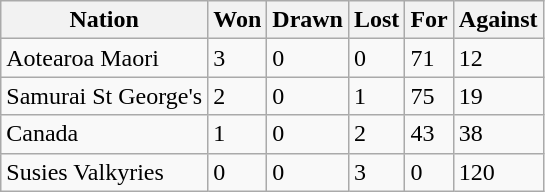<table class="wikitable">
<tr>
<th>Nation</th>
<th>Won</th>
<th>Drawn</th>
<th>Lost</th>
<th>For</th>
<th>Against</th>
</tr>
<tr>
<td>Aotearoa Maori</td>
<td>3</td>
<td>0</td>
<td>0</td>
<td>71</td>
<td>12</td>
</tr>
<tr>
<td>Samurai St George's</td>
<td>2</td>
<td>0</td>
<td>1</td>
<td>75</td>
<td>19</td>
</tr>
<tr>
<td>Canada</td>
<td>1</td>
<td>0</td>
<td>2</td>
<td>43</td>
<td>38</td>
</tr>
<tr>
<td>Susies Valkyries</td>
<td>0</td>
<td>0</td>
<td>3</td>
<td>0</td>
<td>120</td>
</tr>
</table>
